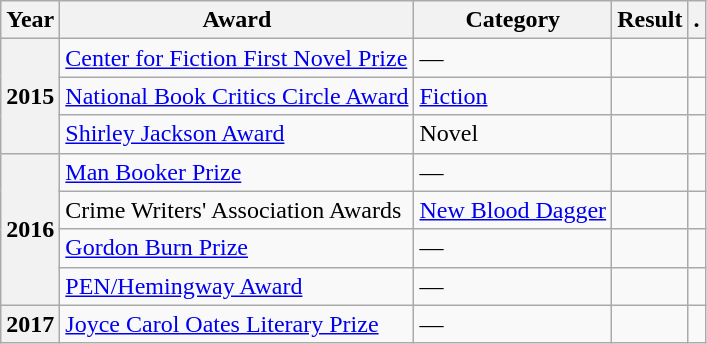<table class="wikitable sortable">
<tr>
<th>Year</th>
<th>Award</th>
<th>Category</th>
<th>Result</th>
<th>.</th>
</tr>
<tr>
<th rowspan=3>2015</th>
<td><a href='#'>Center for Fiction First Novel Prize</a></td>
<td>—</td>
<td></td>
<td></td>
</tr>
<tr>
<td><a href='#'>National Book Critics Circle Award</a></td>
<td><a href='#'>Fiction</a></td>
<td></td>
<td></td>
</tr>
<tr>
<td><a href='#'>Shirley Jackson Award</a></td>
<td>Novel</td>
<td></td>
<td></td>
</tr>
<tr>
<th rowspan="4">2016</th>
<td><a href='#'>Man Booker Prize</a></td>
<td>—</td>
<td></td>
<td></td>
</tr>
<tr>
<td>Crime Writers' Association Awards</td>
<td><a href='#'>New Blood Dagger</a></td>
<td></td>
<td></td>
</tr>
<tr>
<td><a href='#'>Gordon Burn Prize</a></td>
<td>—</td>
<td></td>
<td></td>
</tr>
<tr>
<td><a href='#'>PEN/Hemingway Award</a></td>
<td>—</td>
<td></td>
<td></td>
</tr>
<tr>
<th>2017</th>
<td><a href='#'>Joyce Carol Oates Literary Prize</a></td>
<td>—</td>
<td></td>
<td></td>
</tr>
</table>
